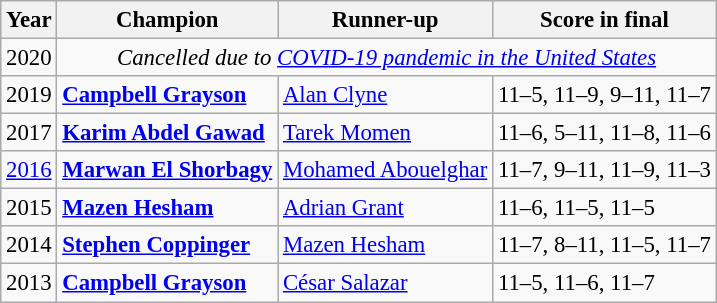<table class="wikitable" style="font-size:95%;">
<tr>
<th>Year</th>
<th>Champion</th>
<th>Runner-up</th>
<th>Score in final</th>
</tr>
<tr>
<td>2020</td>
<td rowspan=1 colspan=3 align="center"><em>Cancelled due to <a href='#'>COVID-19 pandemic in the United States</a></em></td>
</tr>
<tr>
<td>2019</td>
<td> <strong><a href='#'>Campbell Grayson</a></strong></td>
<td> <a href='#'>Alan Clyne</a></td>
<td>11–5, 11–9, 9–11, 11–7</td>
</tr>
<tr>
<td>2017</td>
<td> <strong><a href='#'>Karim Abdel Gawad</a></strong></td>
<td> <a href='#'>Tarek Momen</a></td>
<td>11–6, 5–11, 11–8, 11–6</td>
</tr>
<tr>
<td><a href='#'>2016</a></td>
<td> <strong><a href='#'>Marwan El Shorbagy</a></strong></td>
<td> <a href='#'>Mohamed Abouelghar</a></td>
<td>11–7, 9–11, 11–9, 11–3</td>
</tr>
<tr>
<td>2015</td>
<td> <strong><a href='#'>Mazen Hesham</a></strong></td>
<td> <a href='#'>Adrian Grant</a></td>
<td>11–6, 11–5, 11–5</td>
</tr>
<tr>
<td>2014</td>
<td> <strong><a href='#'>Stephen Coppinger</a></strong></td>
<td> <a href='#'>Mazen Hesham</a></td>
<td>11–7, 8–11, 11–5, 11–7</td>
</tr>
<tr>
<td>2013</td>
<td> <strong><a href='#'>Campbell Grayson</a></strong></td>
<td> <a href='#'>César Salazar</a></td>
<td>11–5, 11–6, 11–7</td>
</tr>
</table>
